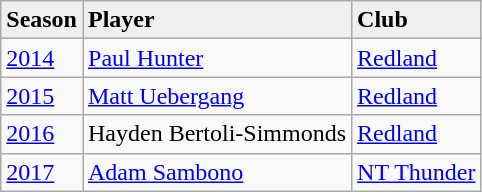<table class="wikitable">
<tr style="background:#efefef;">
<td><strong>Season</strong></td>
<td><strong>Player</strong></td>
<td><strong>Club</strong></td>
</tr>
<tr>
<td><a href='#'>2014</a></td>
<td><a href='#'>Paul Hunter</a></td>
<td><a href='#'>Redland</a></td>
</tr>
<tr>
<td><a href='#'>2015</a></td>
<td><a href='#'>Matt Uebergang</a></td>
<td><a href='#'>Redland</a></td>
</tr>
<tr>
<td><a href='#'>2016</a></td>
<td>Hayden Bertoli-Simmonds</td>
<td><a href='#'>Redland</a></td>
</tr>
<tr>
<td><a href='#'>2017</a></td>
<td><a href='#'>Adam Sambono</a></td>
<td><a href='#'>NT Thunder</a></td>
</tr>
</table>
